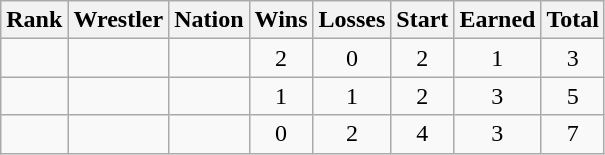<table class="wikitable sortable" style="text-align:center;">
<tr>
<th>Rank</th>
<th>Wrestler</th>
<th>Nation</th>
<th>Wins</th>
<th>Losses</th>
<th>Start</th>
<th>Earned</th>
<th>Total</th>
</tr>
<tr>
<td></td>
<td align=left></td>
<td align=left></td>
<td>2</td>
<td>0</td>
<td>2</td>
<td>1</td>
<td>3</td>
</tr>
<tr>
<td></td>
<td align=left></td>
<td align=left></td>
<td>1</td>
<td>1</td>
<td>2</td>
<td>3</td>
<td>5</td>
</tr>
<tr>
<td></td>
<td align=left></td>
<td align=left></td>
<td>0</td>
<td>2</td>
<td>4</td>
<td>3</td>
<td>7</td>
</tr>
</table>
